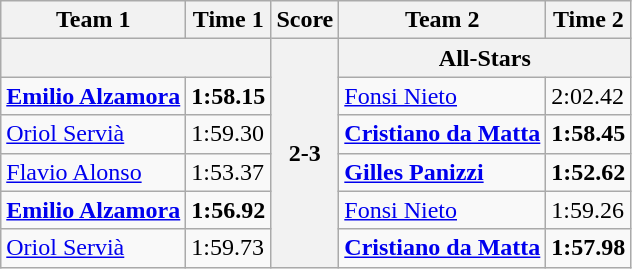<table class="wikitable">
<tr>
<th>Team 1</th>
<th>Time 1</th>
<th>Score</th>
<th>Team 2</th>
<th>Time 2</th>
</tr>
<tr>
<th colspan=2></th>
<th rowspan=6>2-3</th>
<th colspan=2> <strong>All-Stars</strong></th>
</tr>
<tr>
<td><strong><a href='#'>Emilio Alzamora</a></strong></td>
<td><strong>1:58.15</strong></td>
<td><a href='#'>Fonsi Nieto</a></td>
<td>2:02.42</td>
</tr>
<tr>
<td><a href='#'>Oriol Servià</a></td>
<td>1:59.30</td>
<td><strong><a href='#'>Cristiano da Matta</a></strong></td>
<td><strong>1:58.45</strong></td>
</tr>
<tr>
<td><a href='#'>Flavio Alonso</a></td>
<td>1:53.37</td>
<td><strong><a href='#'>Gilles Panizzi</a></strong></td>
<td><strong>1:52.62</strong></td>
</tr>
<tr>
<td><strong><a href='#'>Emilio Alzamora</a></strong></td>
<td><strong>1:56.92</strong></td>
<td><a href='#'>Fonsi Nieto</a></td>
<td>1:59.26</td>
</tr>
<tr>
<td><a href='#'>Oriol Servià</a></td>
<td>1:59.73</td>
<td><strong><a href='#'>Cristiano da Matta</a></strong></td>
<td><strong>1:57.98</strong></td>
</tr>
</table>
